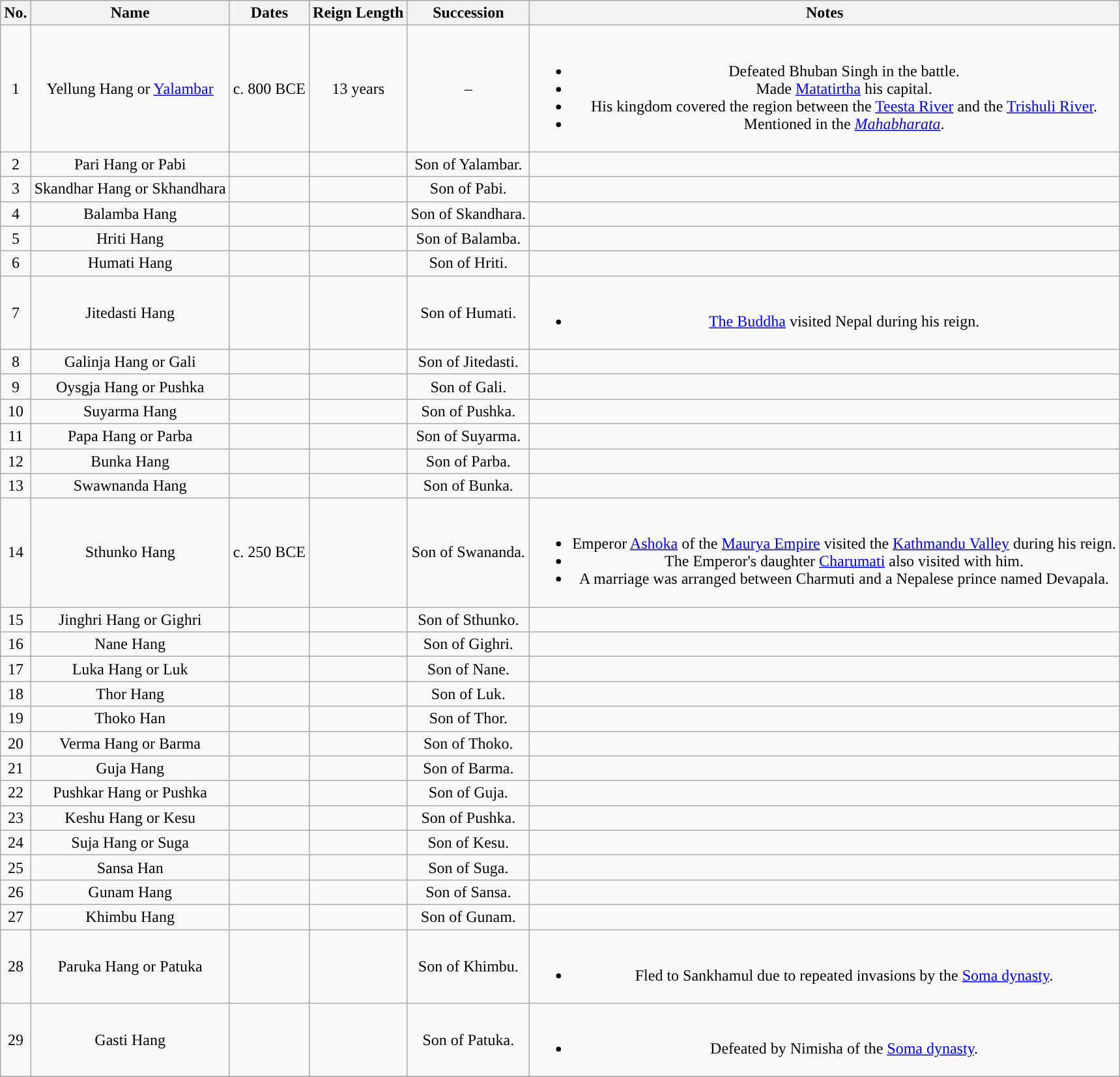<table class="wikitable" style="text-align:center;">
<tr>
<th>No.</th>
<th>Name</th>
<th>Dates</th>
<th>Reign Length</th>
<th>Succession</th>
<th>Notes</th>
</tr>
<tr>
<td>1</td>
<td>Yellung Hang or <a href='#'>Yalambar</a></td>
<td>c. 800 BCE</td>
<td>13 years</td>
<td>–</td>
<td><br><ul><li>Defeated Bhuban Singh in the battle.</li><li>Made <a href='#'>Matatirtha</a> his capital.</li><li>His kingdom covered the region between the <a href='#'>Teesta River</a> and the <a href='#'>Trishuli River</a>.</li><li>Mentioned in the <em><a href='#'>Mahabharata</a></em>.</li></ul></td>
</tr>
<tr>
<td>2</td>
<td>Pari Hang or Pabi</td>
<td></td>
<td></td>
<td>Son of Yalambar.</td>
<td></td>
</tr>
<tr>
<td>3</td>
<td>Skandhar Hang or Skhandhara</td>
<td></td>
<td></td>
<td>Son of Pabi.</td>
<td></td>
</tr>
<tr>
<td>4</td>
<td>Balamba Hang</td>
<td></td>
<td></td>
<td>Son of Skandhara.</td>
<td></td>
</tr>
<tr>
<td>5</td>
<td>Hriti Hang</td>
<td></td>
<td></td>
<td>Son of Balamba.</td>
<td></td>
</tr>
<tr>
<td>6</td>
<td>Humati Hang</td>
<td></td>
<td></td>
<td>Son of Hriti.</td>
<td></td>
</tr>
<tr>
<td>7</td>
<td>Jitedasti Hang</td>
<td></td>
<td></td>
<td>Son of Humati.</td>
<td><br><ul><li><a href='#'>The Buddha</a> visited Nepal during his reign.</li></ul></td>
</tr>
<tr>
<td>8</td>
<td>Galinja Hang or Gali</td>
<td></td>
<td></td>
<td>Son of Jitedasti.</td>
<td></td>
</tr>
<tr>
<td>9</td>
<td>Oysgja Hang or Pushka</td>
<td></td>
<td></td>
<td>Son of Gali.</td>
<td></td>
</tr>
<tr>
<td>10</td>
<td>Suyarma Hang</td>
<td></td>
<td></td>
<td>Son of Pushka.</td>
<td></td>
</tr>
<tr>
<td>11</td>
<td>Papa Hang or Parba</td>
<td></td>
<td></td>
<td>Son of Suyarma.</td>
<td></td>
</tr>
<tr>
<td>12</td>
<td>Bunka Hang</td>
<td></td>
<td></td>
<td>Son of Parba.</td>
<td></td>
</tr>
<tr>
<td>13</td>
<td>Swawnanda Hang</td>
<td></td>
<td></td>
<td>Son of Bunka.</td>
<td></td>
</tr>
<tr>
<td>14</td>
<td>Sthunko Hang</td>
<td>c. 250 BCE</td>
<td></td>
<td>Son of Swananda.</td>
<td><br><ul><li>Emperor <a href='#'>Ashoka</a> of the <a href='#'>Maurya Empire</a> visited the <a href='#'>Kathmandu Valley</a> during his reign.</li><li>The Emperor's daughter <a href='#'>Charumati</a> also visited with him.</li><li>A marriage was arranged between Charmuti and a Nepalese prince named Devapala.</li></ul></td>
</tr>
<tr>
<td>15</td>
<td>Jinghri Hang or Gighri</td>
<td></td>
<td></td>
<td>Son of Sthunko.</td>
<td></td>
</tr>
<tr>
<td>16</td>
<td>Nane Hang</td>
<td></td>
<td></td>
<td>Son of Gighri.</td>
<td></td>
</tr>
<tr>
<td>17</td>
<td>Luka Hang or Luk</td>
<td></td>
<td></td>
<td>Son of Nane.</td>
<td></td>
</tr>
<tr>
<td>18</td>
<td>Thor Hang</td>
<td></td>
<td></td>
<td>Son of Luk.</td>
<td></td>
</tr>
<tr>
<td>19</td>
<td>Thoko Han</td>
<td></td>
<td></td>
<td>Son of Thor.</td>
<td></td>
</tr>
<tr>
<td>20</td>
<td>Verma Hang or Barma</td>
<td></td>
<td></td>
<td>Son of Thoko.</td>
<td></td>
</tr>
<tr>
<td>21</td>
<td>Guja Hang</td>
<td></td>
<td></td>
<td>Son of Barma.</td>
<td></td>
</tr>
<tr>
<td>22</td>
<td>Pushkar Hang or Pushka</td>
<td></td>
<td></td>
<td>Son of Guja.</td>
<td></td>
</tr>
<tr>
<td>23</td>
<td>Keshu Hang or Kesu</td>
<td></td>
<td></td>
<td>Son of Pushka.</td>
<td></td>
</tr>
<tr>
<td>24</td>
<td>Suja Hang or Suga</td>
<td></td>
<td></td>
<td>Son of Kesu.</td>
<td></td>
</tr>
<tr>
<td>25</td>
<td>Sansa Han</td>
<td></td>
<td></td>
<td>Son of Suga.</td>
<td></td>
</tr>
<tr>
<td>26</td>
<td>Gunam Hang</td>
<td></td>
<td></td>
<td>Son of Sansa.</td>
<td></td>
</tr>
<tr>
<td>27</td>
<td>Khimbu Hang</td>
<td></td>
<td></td>
<td>Son of Gunam.</td>
<td></td>
</tr>
<tr>
<td>28</td>
<td>Paruka Hang or Patuka</td>
<td></td>
<td></td>
<td>Son of Khimbu.</td>
<td><br><ul><li>Fled to Sankhamul due to repeated invasions by the <a href='#'>Soma dynasty</a>.</li></ul></td>
</tr>
<tr>
<td>29</td>
<td>Gasti Hang</td>
<td></td>
<td></td>
<td>Son of Patuka.</td>
<td><br><ul><li>Defeated by Nimisha of the <a href='#'>Soma dynasty</a>.</li></ul></td>
</tr>
<tr>
</tr>
</table>
